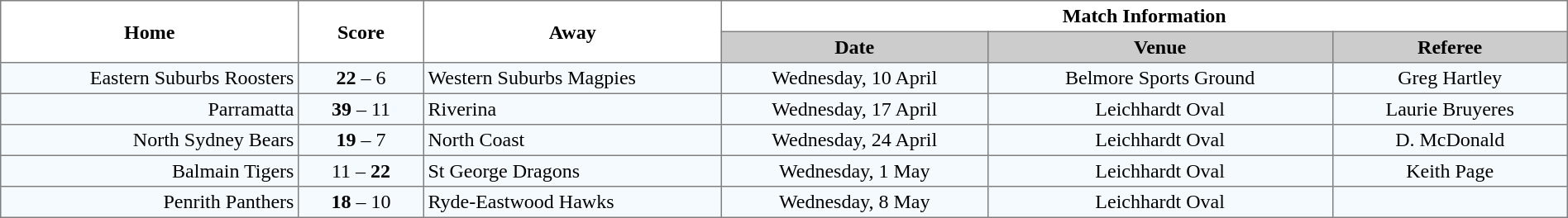<table border="1" cellpadding="3" cellspacing="0" width="100%" style="border-collapse:collapse;  text-align:center;">
<tr>
<th rowspan="2" width="19%">Home</th>
<th rowspan="2" width="8%">Score</th>
<th rowspan="2" width="19%">Away</th>
<th colspan="3">Match Information</th>
</tr>
<tr bgcolor="#CCCCCC">
<th width="17%">Date</th>
<th width="22%">Venue</th>
<th width="50%">Referee</th>
</tr>
<tr style="text-align:center; background:#f5faff;">
<td align="right">Eastern Suburbs Roosters </td>
<td align="center"><strong>22</strong> – 6</td>
<td align="left"> Western Suburbs Magpies</td>
<td>Wednesday, 10 April</td>
<td>Belmore Sports Ground</td>
<td>Greg Hartley</td>
</tr>
<tr style="text-align:center; background:#f5faff;">
<td align="right">Parramatta </td>
<td align="center"><strong>39</strong> – 11</td>
<td align="left"> Riverina</td>
<td>Wednesday, 17 April</td>
<td>Leichhardt Oval</td>
<td>Laurie Bruyeres</td>
</tr>
<tr style="text-align:center; background:#f5faff;">
<td align="right">North Sydney Bears </td>
<td align="center"><strong>19</strong> – 7</td>
<td align="left"> North Coast</td>
<td>Wednesday, 24 April</td>
<td>Leichhardt Oval</td>
<td>D. McDonald</td>
</tr>
<tr style="text-align:center; background:#f5faff;">
<td align="right">Balmain Tigers <strong></strong></td>
<td align="center">11 – <strong>22</strong></td>
<td align="left"> St George Dragons</td>
<td>Wednesday, 1 May</td>
<td>Leichhardt Oval</td>
<td>Keith Page</td>
</tr>
<tr style="text-align:center; background:#f5faff;">
<td align="right">Penrith Panthers </td>
<td><strong>18</strong> – 10</td>
<td align="left"> Ryde-Eastwood Hawks</td>
<td>Wednesday, 8 May</td>
<td>Leichhardt Oval</td>
<td></td>
</tr>
</table>
